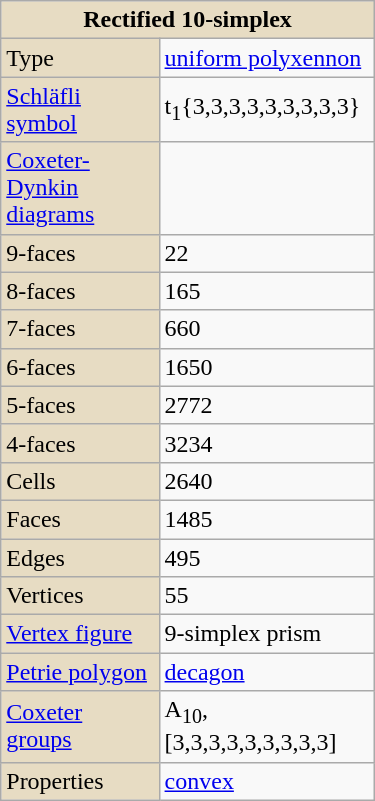<table class="wikitable" align="right" style="margin-left:10px" width="250">
<tr>
<th style="background:#e7dcc3;" colspan="2">Rectified 10-simplex</th>
</tr>
<tr>
<td style="background:#e7dcc3;">Type</td>
<td><a href='#'>uniform polyxennon</a></td>
</tr>
<tr>
<td style="background:#e7dcc3;"><a href='#'>Schläfli symbol</a></td>
<td>t<sub>1</sub>{3,3,3,3,3,3,3,3,3}</td>
</tr>
<tr>
<td style="background:#e7dcc3;"><a href='#'>Coxeter-Dynkin diagrams</a></td>
<td></td>
</tr>
<tr>
<td style="background:#e7dcc3;">9-faces</td>
<td>22</td>
</tr>
<tr>
<td style="background:#e7dcc3;">8-faces</td>
<td>165</td>
</tr>
<tr>
<td style="background:#e7dcc3;">7-faces</td>
<td>660</td>
</tr>
<tr>
<td style="background:#e7dcc3;">6-faces</td>
<td>1650</td>
</tr>
<tr>
<td style="background:#e7dcc3;">5-faces</td>
<td>2772</td>
</tr>
<tr>
<td style="background:#e7dcc3;">4-faces</td>
<td>3234</td>
</tr>
<tr>
<td style="background:#e7dcc3;">Cells</td>
<td>2640</td>
</tr>
<tr>
<td style="background:#e7dcc3;">Faces</td>
<td>1485</td>
</tr>
<tr>
<td style="background:#e7dcc3;">Edges</td>
<td>495</td>
</tr>
<tr>
<td style="background:#e7dcc3;">Vertices</td>
<td>55</td>
</tr>
<tr>
<td style="background:#e7dcc3;"><a href='#'>Vertex figure</a></td>
<td>9-simplex prism</td>
</tr>
<tr>
<td style="background:#e7dcc3;"><a href='#'>Petrie polygon</a></td>
<td><a href='#'>decagon</a></td>
</tr>
<tr>
<td style="background:#e7dcc3;"><a href='#'>Coxeter groups</a></td>
<td>A<sub>10</sub>, [3,3,3,3,3,3,3,3,3]</td>
</tr>
<tr>
<td style="background:#e7dcc3;">Properties</td>
<td><a href='#'>convex</a></td>
</tr>
</table>
